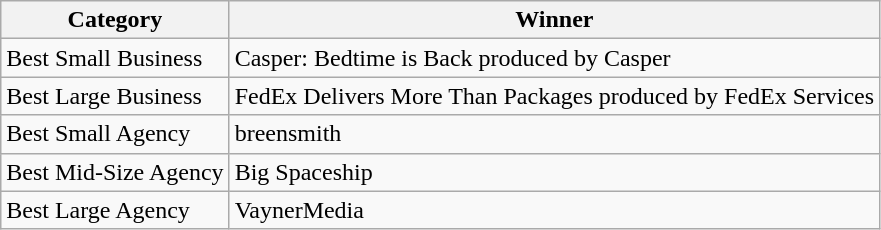<table class="wikitable">
<tr>
<th>Category</th>
<th>Winner</th>
</tr>
<tr>
<td>Best Small Business</td>
<td>Casper: Bedtime is Back produced by Casper</td>
</tr>
<tr>
<td>Best Large Business</td>
<td>FedEx Delivers More Than Packages produced by FedEx Services</td>
</tr>
<tr>
<td>Best Small Agency</td>
<td>breensmith</td>
</tr>
<tr>
<td>Best Mid-Size Agency</td>
<td>Big Spaceship</td>
</tr>
<tr>
<td>Best Large Agency</td>
<td>VaynerMedia</td>
</tr>
</table>
